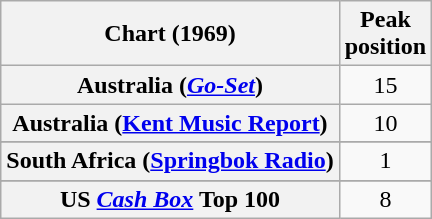<table class="wikitable sortable plainrowheaders" style="text-align:center">
<tr>
<th>Chart (1969)</th>
<th>Peak<br>position</th>
</tr>
<tr>
<th scope="row">Australia (<em><a href='#'>Go-Set</a></em>)</th>
<td>15</td>
</tr>
<tr>
<th scope="row">Australia (<a href='#'>Kent Music Report</a>)</th>
<td>10</td>
</tr>
<tr>
</tr>
<tr>
</tr>
<tr>
</tr>
<tr>
</tr>
<tr>
</tr>
<tr>
</tr>
<tr>
</tr>
<tr>
<th scope="row">South Africa (<a href='#'>Springbok Radio</a>)</th>
<td>1</td>
</tr>
<tr>
</tr>
<tr>
</tr>
<tr>
</tr>
<tr>
</tr>
<tr>
<th scope="row">US <em><a href='#'>Cash Box</a></em> Top 100</th>
<td>8</td>
</tr>
</table>
